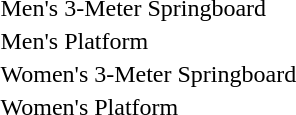<table>
<tr>
<td>Men's 3-Meter Springboard</td>
<td></td>
<td></td>
<td></td>
</tr>
<tr>
<td>Men's Platform</td>
<td></td>
<td></td>
<td></td>
</tr>
<tr>
<td>Women's 3-Meter Springboard</td>
<td></td>
<td></td>
<td></td>
</tr>
<tr>
<td>Women's Platform</td>
<td></td>
<td></td>
<td></td>
</tr>
</table>
